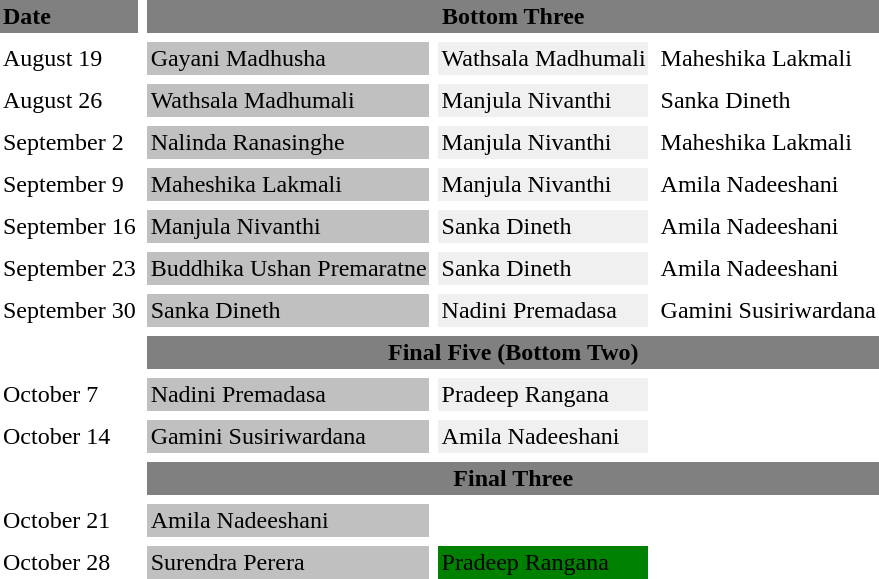<table cellpadding=2 cellspacing=6>
<tr bgcolor=#808080>
<td><strong>Date</strong></td>
<td colspan="3" align="center"><strong>Bottom Three</strong></td>
</tr>
<tr>
<td>August 19</td>
<td bgcolor="#C0C0C0">Gayani Madhusha</td>
<td bgcolor="#F0F0F0">Wathsala Madhumali</td>
<td>Maheshika Lakmali</td>
</tr>
<tr>
<td>August 26</td>
<td bgcolor="#C0C0C0">Wathsala Madhumali</td>
<td bgcolor="#F0F0F0">Manjula Nivanthi</td>
<td>Sanka Dineth</td>
</tr>
<tr>
<td>September 2</td>
<td bgcolor="#C0C0C0">Nalinda Ranasinghe</td>
<td bgcolor="#F0F0F0">Manjula Nivanthi</td>
<td>Maheshika Lakmali</td>
</tr>
<tr>
<td>September 9</td>
<td bgcolor="#C0C0C0">Maheshika Lakmali</td>
<td bgcolor="#F0F0F0">Manjula Nivanthi</td>
<td>Amila Nadeeshani</td>
</tr>
<tr>
<td>September 16</td>
<td bgcolor="#C0C0C0">Manjula Nivanthi</td>
<td bgcolor="#F0F0F0">Sanka Dineth</td>
<td>Amila Nadeeshani</td>
</tr>
<tr>
<td>September 23</td>
<td bgcolor="#C0C0C0">Buddhika Ushan Premaratne</td>
<td bgcolor="#F0F0F0">Sanka Dineth</td>
<td>Amila Nadeeshani</td>
</tr>
<tr>
<td>September 30</td>
<td bgcolor="#C0C0C0">Sanka Dineth</td>
<td bgcolor="#F0F0F0">Nadini Premadasa</td>
<td>Gamini Susiriwardana</td>
</tr>
<tr>
<td></td>
<td bgcolor="#808080" colspan="3" align="center"><strong>Final Five (Bottom Two)</strong></td>
</tr>
<tr>
<td>October 7</td>
<td bgcolor="#C0C0C0">Nadini Premadasa</td>
<td bgcolor="#F0F0F0">Pradeep Rangana</td>
<td></td>
</tr>
<tr>
<td>October 14</td>
<td bgcolor="#C0C0C0">Gamini Susiriwardana</td>
<td bgcolor="#F0F0F0">Amila Nadeeshani</td>
<td></td>
</tr>
<tr>
<td></td>
<td bgcolor="#808080" colspan="3" align="center"><strong>Final Three</strong></td>
<td></td>
</tr>
<tr>
<td>October 21</td>
<td bgcolor="#C0C0C0">Amila Nadeeshani</td>
<td></td>
<td></td>
</tr>
<tr>
<td>October 28</td>
<td bgcolor="#C0C0C0">Surendra Perera</td>
<td bgcolor="green">Pradeep Rangana</td>
<td></td>
</tr>
</table>
